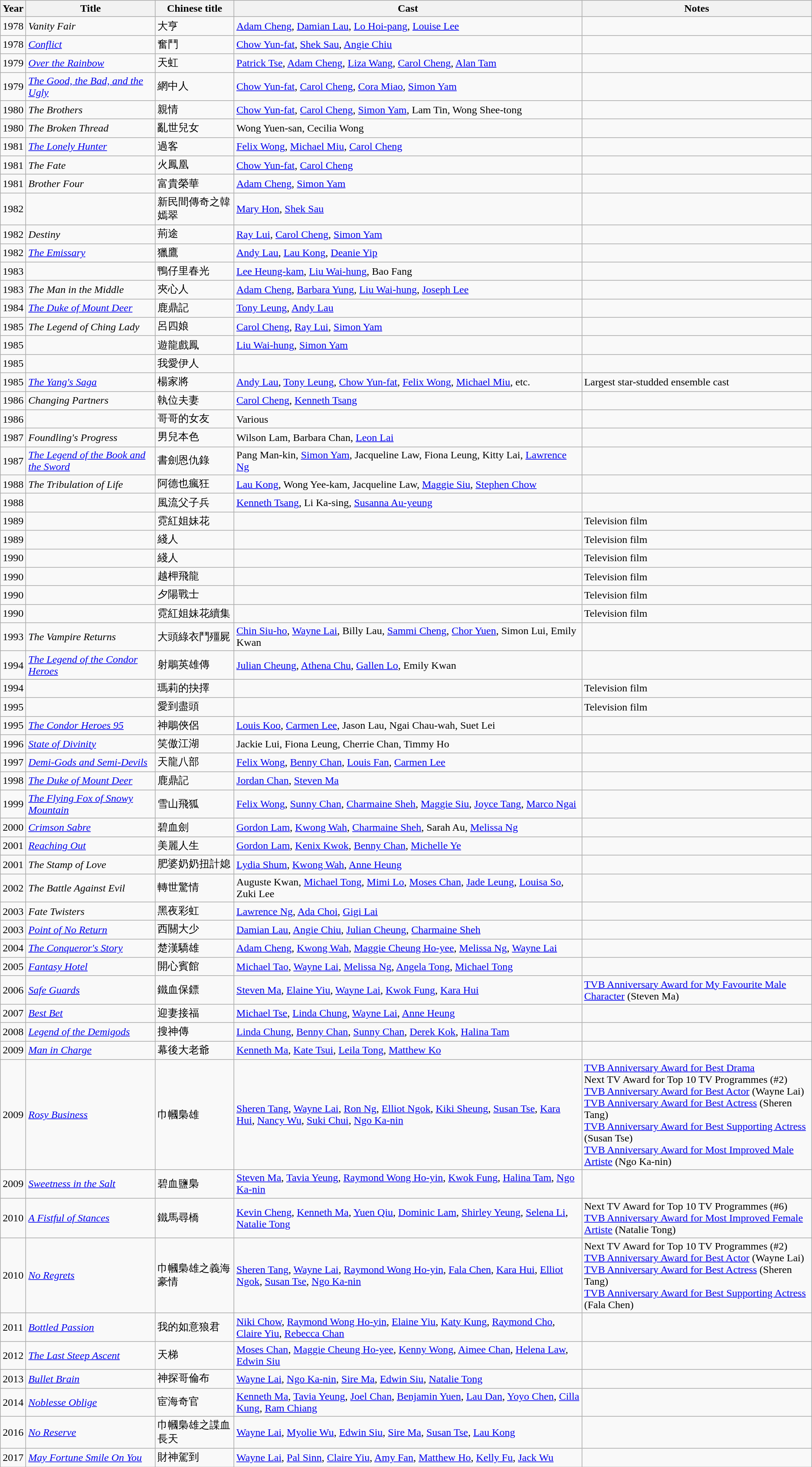<table class="wikitable sortable">
<tr>
<th>Year</th>
<th>Title</th>
<th>Chinese title</th>
<th>Cast</th>
<th class="unsortable">Notes</th>
</tr>
<tr>
<td>1978</td>
<td><em>Vanity Fair</em></td>
<td>大亨</td>
<td><a href='#'>Adam Cheng</a>, <a href='#'>Damian Lau</a>, <a href='#'>Lo Hoi-pang</a>, <a href='#'>Louise Lee</a></td>
<td></td>
</tr>
<tr>
<td>1978</td>
<td><em><a href='#'>Conflict</a></em></td>
<td>奮鬥</td>
<td><a href='#'>Chow Yun-fat</a>, <a href='#'>Shek Sau</a>, <a href='#'>Angie Chiu</a></td>
<td></td>
</tr>
<tr>
<td>1979</td>
<td><em><a href='#'>Over the Rainbow</a></em></td>
<td>天虹</td>
<td><a href='#'>Patrick Tse</a>, <a href='#'>Adam Cheng</a>, <a href='#'>Liza Wang</a>, <a href='#'>Carol Cheng</a>, <a href='#'>Alan Tam</a></td>
<td></td>
</tr>
<tr>
<td>1979</td>
<td><em><a href='#'>The Good, the Bad, and the Ugly</a></em></td>
<td>網中人</td>
<td><a href='#'>Chow Yun-fat</a>, <a href='#'>Carol Cheng</a>, <a href='#'>Cora Miao</a>, <a href='#'>Simon Yam</a></td>
<td></td>
</tr>
<tr>
<td>1980</td>
<td><em>The Brothers</em></td>
<td>親情</td>
<td><a href='#'>Chow Yun-fat</a>, <a href='#'>Carol Cheng</a>, <a href='#'>Simon Yam</a>, Lam Tin, Wong Shee-tong</td>
<td></td>
</tr>
<tr>
<td>1980</td>
<td><em>The Broken Thread</em></td>
<td>亂世兒女</td>
<td>Wong Yuen-san, Cecilia Wong</td>
<td></td>
</tr>
<tr>
<td>1981</td>
<td><em><a href='#'>The Lonely Hunter</a></em></td>
<td>過客</td>
<td><a href='#'>Felix Wong</a>, <a href='#'>Michael Miu</a>, <a href='#'>Carol Cheng</a></td>
<td></td>
</tr>
<tr>
<td>1981</td>
<td><em>The Fate</em></td>
<td>火鳳凰</td>
<td><a href='#'>Chow Yun-fat</a>, <a href='#'>Carol Cheng</a></td>
<td></td>
</tr>
<tr>
<td>1981</td>
<td><em>Brother Four</em></td>
<td>富貴榮華</td>
<td><a href='#'>Adam Cheng</a>, <a href='#'>Simon Yam</a></td>
<td></td>
</tr>
<tr>
<td>1982</td>
<td></td>
<td>新民間傳奇之韓嫣翠</td>
<td><a href='#'>Mary Hon</a>, <a href='#'>Shek Sau</a></td>
<td></td>
</tr>
<tr>
<td>1982</td>
<td><em>Destiny</em></td>
<td>荊途</td>
<td><a href='#'>Ray Lui</a>, <a href='#'>Carol Cheng</a>, <a href='#'>Simon Yam</a></td>
<td></td>
</tr>
<tr>
<td>1982</td>
<td><em><a href='#'>The Emissary</a></em></td>
<td>獵鷹</td>
<td><a href='#'>Andy Lau</a>, <a href='#'>Lau Kong</a>, <a href='#'>Deanie Yip</a></td>
<td></td>
</tr>
<tr>
<td>1983</td>
<td></td>
<td>鴨仔里春光</td>
<td><a href='#'>Lee Heung-kam</a>, <a href='#'>Liu Wai-hung</a>, Bao Fang</td>
<td></td>
</tr>
<tr>
<td>1983</td>
<td><em>The Man in the Middle</em></td>
<td>夾心人</td>
<td><a href='#'>Adam Cheng</a>, <a href='#'>Barbara Yung</a>, <a href='#'>Liu Wai-hung</a>, <a href='#'>Joseph Lee</a></td>
<td></td>
</tr>
<tr>
<td>1984</td>
<td><em><a href='#'>The Duke of Mount Deer</a></em></td>
<td>鹿鼎記</td>
<td><a href='#'>Tony Leung</a>, <a href='#'>Andy Lau</a></td>
<td></td>
</tr>
<tr>
<td>1985</td>
<td><em>The Legend of Ching Lady</em></td>
<td>呂四娘</td>
<td><a href='#'>Carol Cheng</a>, <a href='#'>Ray Lui</a>, <a href='#'>Simon Yam</a></td>
<td></td>
</tr>
<tr>
<td>1985</td>
<td></td>
<td>遊龍戲鳳</td>
<td><a href='#'>Liu Wai-hung</a>, <a href='#'>Simon Yam</a></td>
<td></td>
</tr>
<tr>
<td>1985</td>
<td></td>
<td>我愛伊人</td>
<td></td>
<td></td>
</tr>
<tr>
<td>1985</td>
<td><em><a href='#'>The Yang's Saga</a></em></td>
<td>楊家將</td>
<td><a href='#'>Andy Lau</a>, <a href='#'>Tony Leung</a>, <a href='#'>Chow Yun-fat</a>, <a href='#'>Felix Wong</a>, <a href='#'>Michael Miu</a>, etc.</td>
<td>Largest star-studded ensemble cast</td>
</tr>
<tr>
<td>1986</td>
<td><em>Changing Partners</em></td>
<td>執位夫妻</td>
<td><a href='#'>Carol Cheng</a>, <a href='#'>Kenneth Tsang</a></td>
<td></td>
</tr>
<tr>
<td>1986</td>
<td></td>
<td>哥哥的女友</td>
<td>Various</td>
<td></td>
</tr>
<tr>
<td>1987</td>
<td><em>Foundling's Progress</em></td>
<td>男兒本色</td>
<td>Wilson Lam, Barbara Chan, <a href='#'>Leon Lai</a></td>
<td></td>
</tr>
<tr>
<td>1987</td>
<td><em><a href='#'>The Legend of the Book and the Sword</a></em></td>
<td>書劍恩仇錄</td>
<td>Pang Man-kin, <a href='#'>Simon Yam</a>, Jacqueline Law, Fiona Leung, Kitty Lai, <a href='#'>Lawrence Ng</a></td>
<td></td>
</tr>
<tr>
<td>1988</td>
<td><em>The Tribulation of Life</em></td>
<td>阿德也瘋狂</td>
<td><a href='#'>Lau Kong</a>, Wong Yee-kam, Jacqueline Law, <a href='#'>Maggie Siu</a>, <a href='#'>Stephen Chow</a></td>
<td></td>
</tr>
<tr>
<td>1988</td>
<td></td>
<td>風流父子兵</td>
<td><a href='#'>Kenneth Tsang</a>, Li Ka-sing, <a href='#'>Susanna Au-yeung</a></td>
<td></td>
</tr>
<tr>
<td>1989</td>
<td></td>
<td>霓紅姐妹花</td>
<td></td>
<td>Television film</td>
</tr>
<tr>
<td>1989</td>
<td></td>
<td>綫人</td>
<td></td>
<td>Television film</td>
</tr>
<tr>
<td>1990</td>
<td></td>
<td>綫人</td>
<td></td>
<td>Television film</td>
</tr>
<tr>
<td>1990</td>
<td></td>
<td>越柙飛龍</td>
<td></td>
<td>Television film</td>
</tr>
<tr>
<td>1990</td>
<td></td>
<td>夕陽戰士</td>
<td></td>
<td>Television film</td>
</tr>
<tr>
<td>1990</td>
<td></td>
<td>霓紅姐妹花續集</td>
<td></td>
<td>Television film</td>
</tr>
<tr>
<td>1993</td>
<td><em>The Vampire Returns</em></td>
<td>大頭綠衣鬥殭屍</td>
<td><a href='#'>Chin Siu-ho</a>, <a href='#'>Wayne Lai</a>, Billy Lau, <a href='#'>Sammi Cheng</a>, <a href='#'>Chor Yuen</a>, Simon Lui, Emily Kwan</td>
<td></td>
</tr>
<tr>
<td>1994</td>
<td><em><a href='#'>The Legend of the Condor Heroes</a></em></td>
<td>射鵰英雄傳</td>
<td><a href='#'>Julian Cheung</a>, <a href='#'>Athena Chu</a>, <a href='#'>Gallen Lo</a>, Emily Kwan</td>
<td></td>
</tr>
<tr>
<td>1994</td>
<td></td>
<td>瑪莉的抉擇</td>
<td></td>
<td>Television film</td>
</tr>
<tr>
<td>1995</td>
<td></td>
<td>愛到盡頭</td>
<td></td>
<td>Television film</td>
</tr>
<tr>
<td>1995</td>
<td><em><a href='#'>The Condor Heroes 95</a></em></td>
<td>神鵰俠侶</td>
<td><a href='#'>Louis Koo</a>, <a href='#'>Carmen Lee</a>, Jason Lau, Ngai Chau-wah, Suet Lei</td>
<td></td>
</tr>
<tr>
<td>1996</td>
<td><em><a href='#'>State of Divinity</a></em></td>
<td>笑傲江湖</td>
<td>Jackie Lui, Fiona Leung, Cherrie Chan, Timmy Ho</td>
<td></td>
</tr>
<tr>
<td>1997</td>
<td><em><a href='#'>Demi-Gods and Semi-Devils</a></em></td>
<td>天龍八部</td>
<td><a href='#'>Felix Wong</a>, <a href='#'>Benny Chan</a>, <a href='#'>Louis Fan</a>, <a href='#'>Carmen Lee</a></td>
<td></td>
</tr>
<tr>
<td>1998</td>
<td><em><a href='#'>The Duke of Mount Deer</a></em></td>
<td>鹿鼎記</td>
<td><a href='#'>Jordan Chan</a>, <a href='#'>Steven Ma</a></td>
<td></td>
</tr>
<tr>
<td>1999</td>
<td><em><a href='#'>The Flying Fox of Snowy Mountain</a></em></td>
<td>雪山飛狐</td>
<td><a href='#'>Felix Wong</a>, <a href='#'>Sunny Chan</a>, <a href='#'>Charmaine Sheh</a>, <a href='#'>Maggie Siu</a>, <a href='#'>Joyce Tang</a>, <a href='#'>Marco Ngai</a></td>
<td></td>
</tr>
<tr>
<td>2000</td>
<td><em><a href='#'>Crimson Sabre</a></em></td>
<td>碧血劍</td>
<td><a href='#'>Gordon Lam</a>, <a href='#'>Kwong Wah</a>, <a href='#'>Charmaine Sheh</a>, Sarah Au, <a href='#'>Melissa Ng</a></td>
<td></td>
</tr>
<tr>
<td>2001</td>
<td><em><a href='#'>Reaching Out</a></em></td>
<td>美麗人生</td>
<td><a href='#'>Gordon Lam</a>, <a href='#'>Kenix Kwok</a>, <a href='#'>Benny Chan</a>, <a href='#'>Michelle Ye</a></td>
<td></td>
</tr>
<tr>
<td>2001</td>
<td><em>The Stamp of Love</em></td>
<td>肥婆奶奶扭計媳</td>
<td><a href='#'>Lydia Shum</a>, <a href='#'>Kwong Wah</a>, <a href='#'>Anne Heung</a></td>
<td></td>
</tr>
<tr>
<td>2002</td>
<td><em>The Battle Against Evil</em></td>
<td>轉世驚情</td>
<td>Auguste Kwan, <a href='#'>Michael Tong</a>, <a href='#'>Mimi Lo</a>, <a href='#'>Moses Chan</a>, <a href='#'>Jade Leung</a>, <a href='#'>Louisa So</a>, Zuki Lee</td>
<td></td>
</tr>
<tr>
<td>2003</td>
<td><em>Fate Twisters</em></td>
<td>黑夜彩虹</td>
<td><a href='#'>Lawrence Ng</a>, <a href='#'>Ada Choi</a>, <a href='#'>Gigi Lai</a></td>
<td></td>
</tr>
<tr>
<td>2003</td>
<td><em><a href='#'>Point of No Return</a></em></td>
<td>西關大少</td>
<td><a href='#'>Damian Lau</a>, <a href='#'>Angie Chiu</a>, <a href='#'>Julian Cheung</a>, <a href='#'>Charmaine Sheh</a></td>
<td></td>
</tr>
<tr>
<td>2004</td>
<td><em><a href='#'>The Conqueror's Story</a></em></td>
<td>楚漢驕雄</td>
<td><a href='#'>Adam Cheng</a>, <a href='#'>Kwong Wah</a>, <a href='#'>Maggie Cheung Ho-yee</a>, <a href='#'>Melissa Ng</a>, <a href='#'>Wayne Lai</a></td>
<td></td>
</tr>
<tr>
<td>2005</td>
<td><em><a href='#'>Fantasy Hotel</a></em></td>
<td>開心賓館</td>
<td><a href='#'>Michael Tao</a>, <a href='#'>Wayne Lai</a>, <a href='#'>Melissa Ng</a>, <a href='#'>Angela Tong</a>, <a href='#'>Michael Tong</a></td>
<td></td>
</tr>
<tr>
<td>2006</td>
<td><em><a href='#'>Safe Guards</a></em></td>
<td>鐵血保鏢</td>
<td><a href='#'>Steven Ma</a>, <a href='#'>Elaine Yiu</a>, <a href='#'>Wayne Lai</a>, <a href='#'>Kwok Fung</a>, <a href='#'>Kara Hui</a></td>
<td><a href='#'>TVB Anniversary Award for My Favourite Male Character</a> (Steven Ma)</td>
</tr>
<tr>
<td>2007</td>
<td><em><a href='#'>Best Bet</a></em></td>
<td>迎妻接福</td>
<td><a href='#'>Michael Tse</a>, <a href='#'>Linda Chung</a>, <a href='#'>Wayne Lai</a>, <a href='#'>Anne Heung</a></td>
<td></td>
</tr>
<tr>
<td>2008</td>
<td><em><a href='#'>Legend of the Demigods</a></em></td>
<td>搜神傳</td>
<td><a href='#'>Linda Chung</a>, <a href='#'>Benny Chan</a>, <a href='#'>Sunny Chan</a>, <a href='#'>Derek Kok</a>, <a href='#'>Halina Tam</a></td>
<td></td>
</tr>
<tr>
<td>2009</td>
<td><em><a href='#'>Man in Charge</a></em></td>
<td>幕後大老爺</td>
<td><a href='#'>Kenneth Ma</a>, <a href='#'>Kate Tsui</a>, <a href='#'>Leila Tong</a>, <a href='#'>Matthew Ko</a></td>
<td></td>
</tr>
<tr>
<td>2009</td>
<td><em><a href='#'>Rosy Business</a></em></td>
<td>巾幗梟雄</td>
<td><a href='#'>Sheren Tang</a>, <a href='#'>Wayne Lai</a>, <a href='#'>Ron Ng</a>, <a href='#'>Elliot Ngok</a>, <a href='#'>Kiki Sheung</a>, <a href='#'>Susan Tse</a>, <a href='#'>Kara Hui</a>, <a href='#'>Nancy Wu</a>, <a href='#'>Suki Chui</a>, <a href='#'>Ngo Ka-nin</a></td>
<td><a href='#'>TVB Anniversary Award for Best Drama</a><br>Next TV Award for Top 10 TV Programmes (#2)<br><a href='#'>TVB Anniversary Award for Best Actor</a> (Wayne Lai)<br><a href='#'>TVB Anniversary Award for Best Actress</a> (Sheren Tang)<br><a href='#'>TVB Anniversary Award for Best Supporting Actress</a> (Susan Tse)<br><a href='#'>TVB Anniversary Award for Most Improved Male Artiste</a> (Ngo Ka-nin)</td>
</tr>
<tr>
<td>2009</td>
<td><em><a href='#'>Sweetness in the Salt</a></em></td>
<td>碧血鹽梟</td>
<td><a href='#'>Steven Ma</a>, <a href='#'>Tavia Yeung</a>, <a href='#'>Raymond Wong Ho-yin</a>, <a href='#'>Kwok Fung</a>, <a href='#'>Halina Tam</a>, <a href='#'>Ngo Ka-nin</a></td>
<td></td>
</tr>
<tr>
<td>2010</td>
<td><em><a href='#'>A Fistful of Stances</a></em></td>
<td>鐵馬尋橋</td>
<td><a href='#'>Kevin Cheng</a>, <a href='#'>Kenneth Ma</a>, <a href='#'>Yuen Qiu</a>, <a href='#'>Dominic Lam</a>, <a href='#'>Shirley Yeung</a>, <a href='#'>Selena Li</a>, <a href='#'>Natalie Tong</a></td>
<td>Next TV Award for Top 10 TV Programmes (#6)<br><a href='#'>TVB Anniversary Award for Most Improved Female Artiste</a> (Natalie Tong)</td>
</tr>
<tr>
<td>2010</td>
<td><em><a href='#'>No Regrets</a></em></td>
<td>巾幗梟雄之義海豪情</td>
<td><a href='#'>Sheren Tang</a>, <a href='#'>Wayne Lai</a>, <a href='#'>Raymond Wong Ho-yin</a>, <a href='#'>Fala Chen</a>, <a href='#'>Kara Hui</a>, <a href='#'>Elliot Ngok</a>, <a href='#'>Susan Tse</a>, <a href='#'>Ngo Ka-nin</a></td>
<td>Next TV Award for Top 10 TV Programmes (#2)<br><a href='#'>TVB Anniversary Award for Best Actor</a> (Wayne Lai)<br><a href='#'>TVB Anniversary Award for Best Actress</a> (Sheren Tang)<br><a href='#'>TVB Anniversary Award for Best Supporting Actress</a> (Fala Chen)</td>
</tr>
<tr>
<td>2011</td>
<td><em><a href='#'>Bottled Passion</a></em></td>
<td>我的如意狼君</td>
<td><a href='#'>Niki Chow</a>, <a href='#'>Raymond Wong Ho-yin</a>, <a href='#'>Elaine Yiu</a>, <a href='#'>Katy Kung</a>, <a href='#'>Raymond Cho</a>, <a href='#'>Claire Yiu</a>, <a href='#'>Rebecca Chan</a></td>
<td></td>
</tr>
<tr>
<td>2012</td>
<td><em><a href='#'>The Last Steep Ascent</a></em></td>
<td>天梯</td>
<td><a href='#'>Moses Chan</a>, <a href='#'>Maggie Cheung Ho-yee</a>, <a href='#'>Kenny Wong</a>, <a href='#'>Aimee Chan</a>, <a href='#'>Helena Law</a>, <a href='#'>Edwin Siu</a></td>
<td></td>
</tr>
<tr>
<td>2013</td>
<td><em><a href='#'>Bullet Brain</a></em></td>
<td>神探哥倫布</td>
<td><a href='#'>Wayne Lai</a>, <a href='#'>Ngo Ka-nin</a>, <a href='#'>Sire Ma</a>, <a href='#'>Edwin Siu</a>, <a href='#'>Natalie Tong</a></td>
<td></td>
</tr>
<tr>
<td>2014</td>
<td><em><a href='#'>Noblesse Oblige</a></em></td>
<td>宦海奇官</td>
<td><a href='#'>Kenneth Ma</a>, <a href='#'>Tavia Yeung</a>, <a href='#'>Joel Chan</a>, <a href='#'>Benjamin Yuen</a>, <a href='#'>Lau Dan</a>, <a href='#'>Yoyo Chen</a>, <a href='#'>Cilla Kung</a>, <a href='#'>Ram Chiang</a></td>
<td></td>
</tr>
<tr>
<td>2016</td>
<td><em><a href='#'>No Reserve</a></em></td>
<td>巾幗梟雄之諜血長天</td>
<td><a href='#'>Wayne Lai</a>, <a href='#'>Myolie Wu</a>, <a href='#'>Edwin Siu</a>, <a href='#'>Sire Ma</a>, <a href='#'>Susan Tse</a>, <a href='#'>Lau Kong</a></td>
<td></td>
</tr>
<tr>
<td>2017</td>
<td><em><a href='#'>May Fortune Smile On You</a></em></td>
<td>財神駕到</td>
<td><a href='#'>Wayne Lai</a>, <a href='#'>Pal Sinn</a>, <a href='#'>Claire Yiu</a>, <a href='#'>Amy Fan</a>, <a href='#'>Matthew Ho</a>, <a href='#'>Kelly Fu</a>, <a href='#'>Jack Wu</a></td>
<td></td>
</tr>
</table>
